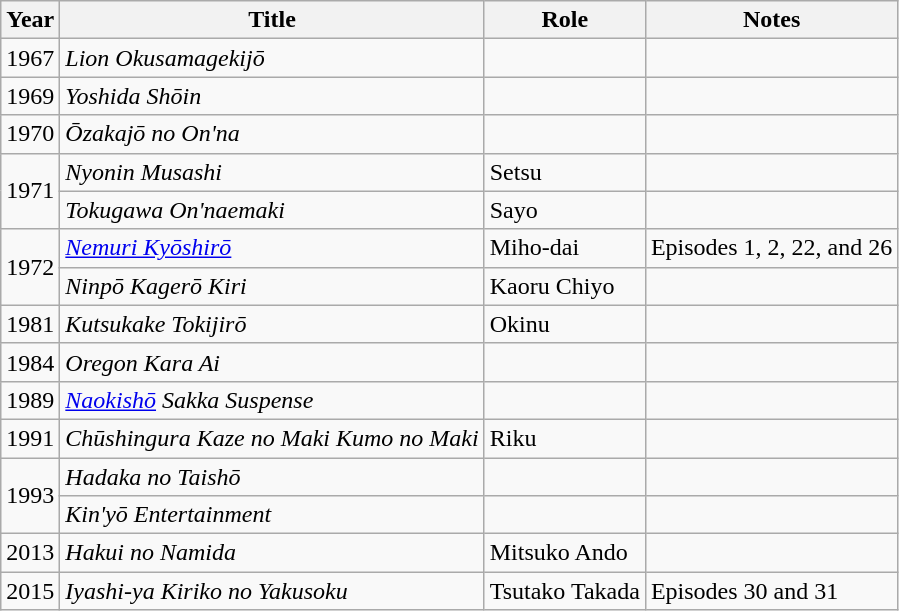<table class="wikitable">
<tr>
<th>Year</th>
<th>Title</th>
<th>Role</th>
<th>Notes</th>
</tr>
<tr>
<td>1967</td>
<td><em>Lion Okusamagekijō</em></td>
<td></td>
<td></td>
</tr>
<tr>
<td>1969</td>
<td><em>Yoshida Shōin</em></td>
<td></td>
<td></td>
</tr>
<tr>
<td>1970</td>
<td><em>Ōzakajō no On'na</em></td>
<td></td>
<td></td>
</tr>
<tr>
<td rowspan="2">1971</td>
<td><em>Nyonin Musashi</em></td>
<td>Setsu</td>
<td></td>
</tr>
<tr>
<td><em>Tokugawa On'naemaki</em></td>
<td>Sayo</td>
<td></td>
</tr>
<tr>
<td rowspan="2">1972</td>
<td><em><a href='#'>Nemuri Kyōshirō</a></em></td>
<td>Miho-dai</td>
<td>Episodes 1, 2, 22, and 26</td>
</tr>
<tr>
<td><em>Ninpō Kagerō Kiri</em></td>
<td>Kaoru Chiyo</td>
<td></td>
</tr>
<tr>
<td>1981</td>
<td><em>Kutsukake Tokijirō</em></td>
<td>Okinu</td>
<td></td>
</tr>
<tr>
<td>1984</td>
<td><em>Oregon Kara Ai</em></td>
<td></td>
<td></td>
</tr>
<tr>
<td>1989</td>
<td><em><a href='#'>Naokishō</a> Sakka Suspense</em></td>
<td></td>
<td></td>
</tr>
<tr>
<td>1991</td>
<td><em>Chūshingura Kaze no Maki Kumo no Maki</em></td>
<td>Riku</td>
<td></td>
</tr>
<tr>
<td rowspan="2">1993</td>
<td><em>Hadaka no Taishō</em></td>
<td></td>
<td></td>
</tr>
<tr>
<td><em>Kin'yō Entertainment</em></td>
<td></td>
<td></td>
</tr>
<tr>
<td>2013</td>
<td><em>Hakui no Namida</em></td>
<td>Mitsuko Ando</td>
<td></td>
</tr>
<tr>
<td>2015</td>
<td><em>Iyashi-ya Kiriko no Yakusoku</em></td>
<td>Tsutako Takada</td>
<td>Episodes 30 and 31</td>
</tr>
</table>
